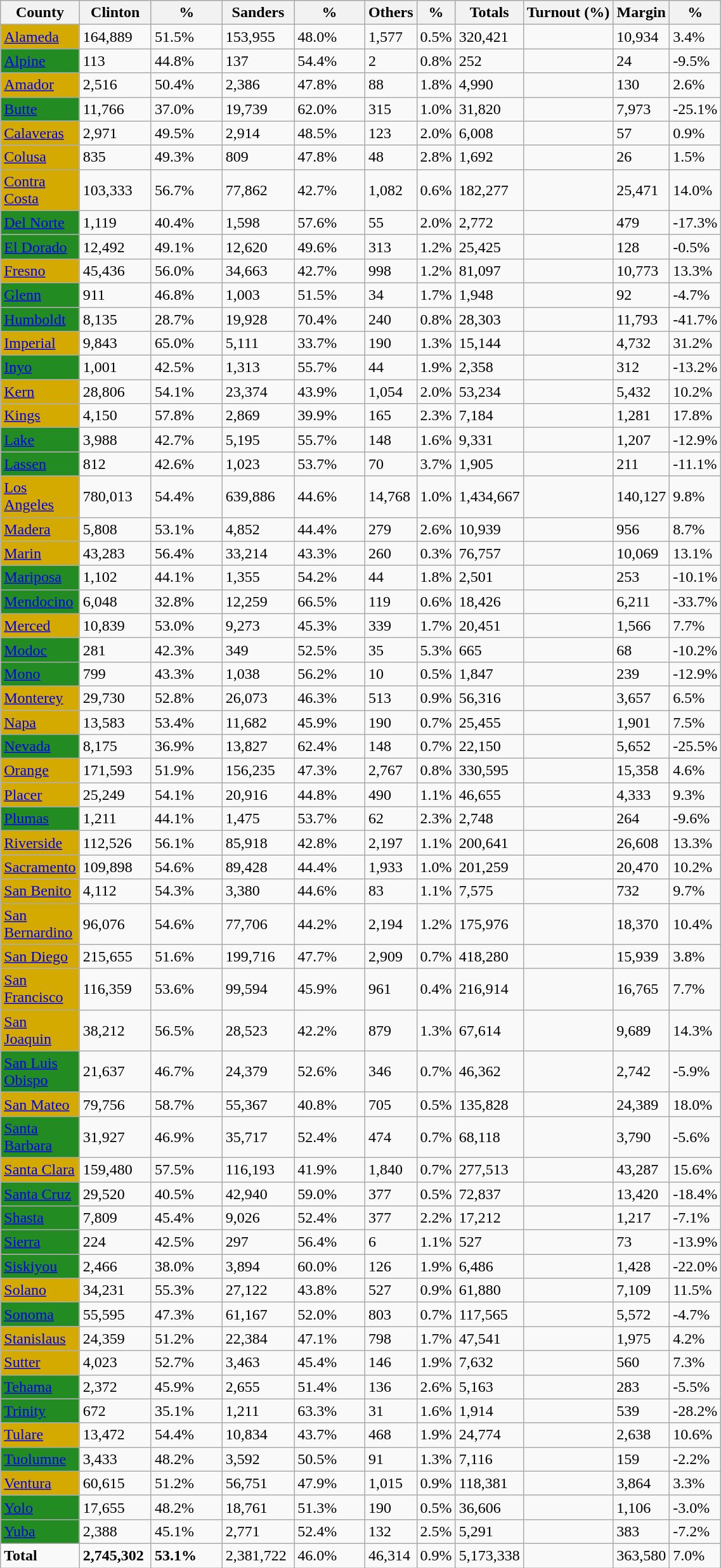<table class="wikitable sortable" style="width:60%;">
<tr style="background:lightgrey;">
<th style="width:10%;">County</th>
<th style="width:10%;">Clinton</th>
<th style="width:10%;">%</th>
<th style="width:10%;">Sanders</th>
<th style="width:10%;">%</th>
<th>Others</th>
<th>%</th>
<th>Totals</th>
<th>Turnout (%)</th>
<th>Margin</th>
<th>%</th>
</tr>
<tr>
<td style="background:#D4AA00;"><a href='#'>Alameda</a></td>
<td>164,889</td>
<td>51.5%</td>
<td>153,955</td>
<td>48.0%</td>
<td>1,577</td>
<td>0.5%</td>
<td>320,421</td>
<td></td>
<td>10,934</td>
<td>3.4%</td>
</tr>
<tr>
<td style="background:#228B22;"><a href='#'>Alpine</a></td>
<td>113</td>
<td>44.8%</td>
<td>137</td>
<td>54.4%</td>
<td>2</td>
<td>0.8%</td>
<td>252</td>
<td></td>
<td>24</td>
<td>-9.5%</td>
</tr>
<tr>
<td style="background:#D4AA00;"><a href='#'>Amador</a></td>
<td>2,516</td>
<td>50.4%</td>
<td>2,386</td>
<td>47.8%</td>
<td>88</td>
<td>1.8%</td>
<td>4,990</td>
<td></td>
<td>130</td>
<td>2.6%</td>
</tr>
<tr>
<td style="background:#228B22;"><a href='#'>Butte</a></td>
<td>11,766</td>
<td>37.0%</td>
<td>19,739</td>
<td>62.0%</td>
<td>315</td>
<td>1.0%</td>
<td>31,820</td>
<td></td>
<td>7,973</td>
<td>-25.1%</td>
</tr>
<tr>
<td style="background:#D4AA00;"><a href='#'>Calaveras</a></td>
<td>2,971</td>
<td>49.5%</td>
<td>2,914</td>
<td>48.5%</td>
<td>123</td>
<td>2.0%</td>
<td>6,008</td>
<td></td>
<td>57</td>
<td>0.9%</td>
</tr>
<tr>
<td style="background:#D4AA00;"><a href='#'>Colusa</a></td>
<td>835</td>
<td>49.3%</td>
<td>809</td>
<td>47.8%</td>
<td>48</td>
<td>2.8%</td>
<td>1,692</td>
<td></td>
<td>26</td>
<td>1.5%</td>
</tr>
<tr>
<td style="background:#D4AA00;"><a href='#'>Contra Costa</a></td>
<td>103,333</td>
<td>56.7%</td>
<td>77,862</td>
<td>42.7%</td>
<td>1,082</td>
<td>0.6%</td>
<td>182,277</td>
<td></td>
<td>25,471</td>
<td>14.0%</td>
</tr>
<tr>
<td style="background:#228B22;"><a href='#'>Del Norte</a></td>
<td>1,119</td>
<td>40.4%</td>
<td>1,598</td>
<td>57.6%</td>
<td>55</td>
<td>2.0%</td>
<td>2,772</td>
<td></td>
<td>479</td>
<td>-17.3%</td>
</tr>
<tr>
<td style="background:#228B22;"><a href='#'>El Dorado</a></td>
<td>12,492</td>
<td>49.1%</td>
<td>12,620</td>
<td>49.6%</td>
<td>313</td>
<td>1.2%</td>
<td>25,425</td>
<td></td>
<td>128</td>
<td>-0.5%</td>
</tr>
<tr>
<td style="background:#D4AA00;"><a href='#'>Fresno</a></td>
<td>45,436</td>
<td>56.0%</td>
<td>34,663</td>
<td>42.7%</td>
<td>998</td>
<td>1.2%</td>
<td>81,097</td>
<td></td>
<td>10,773</td>
<td>13.3%</td>
</tr>
<tr>
<td style="background:#228B22;"><a href='#'>Glenn</a></td>
<td>911</td>
<td>46.8%</td>
<td>1,003</td>
<td>51.5%</td>
<td>34</td>
<td>1.7%</td>
<td>1,948</td>
<td></td>
<td>92</td>
<td>-4.7%</td>
</tr>
<tr>
<td style="background:#228B22;"><a href='#'>Humboldt</a></td>
<td>8,135</td>
<td>28.7%</td>
<td>19,928</td>
<td>70.4%</td>
<td>240</td>
<td>0.8%</td>
<td>28,303</td>
<td></td>
<td>11,793</td>
<td>-41.7%</td>
</tr>
<tr>
<td style="background:#D4AA00;"><a href='#'>Imperial</a></td>
<td>9,843</td>
<td>65.0%</td>
<td>5,111</td>
<td>33.7%</td>
<td>190</td>
<td>1.3%</td>
<td>15,144</td>
<td></td>
<td>4,732</td>
<td>31.2%</td>
</tr>
<tr>
<td style="background:#228B22;"><a href='#'>Inyo</a></td>
<td>1,001</td>
<td>42.5%</td>
<td>1,313</td>
<td>55.7%</td>
<td>44</td>
<td>1.9%</td>
<td>2,358</td>
<td></td>
<td>312</td>
<td>-13.2%</td>
</tr>
<tr>
<td style="background:#D4AA00;"><a href='#'>Kern</a></td>
<td>28,806</td>
<td>54.1%</td>
<td>23,374</td>
<td>43.9%</td>
<td>1,054</td>
<td>2.0%</td>
<td>53,234</td>
<td></td>
<td>5,432</td>
<td>10.2%</td>
</tr>
<tr>
<td style="background:#D4AA00;"><a href='#'>Kings</a></td>
<td>4,150</td>
<td>57.8%</td>
<td>2,869</td>
<td>39.9%</td>
<td>165</td>
<td>2.3%</td>
<td>7,184</td>
<td></td>
<td>1,281</td>
<td>17.8%</td>
</tr>
<tr>
<td style="background:#228B22;"><a href='#'>Lake</a></td>
<td>3,988</td>
<td>42.7%</td>
<td>5,195</td>
<td>55.7%</td>
<td>148</td>
<td>1.6%</td>
<td>9,331</td>
<td></td>
<td>1,207</td>
<td>-12.9%</td>
</tr>
<tr>
<td style="background:#228B22;"><a href='#'>Lassen</a></td>
<td>812</td>
<td>42.6%</td>
<td>1,023</td>
<td>53.7%</td>
<td>70</td>
<td>3.7%</td>
<td>1,905</td>
<td></td>
<td>211</td>
<td>-11.1%</td>
</tr>
<tr>
<td style="background:#D4AA00;"><a href='#'>Los Angeles</a></td>
<td>780,013</td>
<td>54.4%</td>
<td>639,886</td>
<td>44.6%</td>
<td>14,768</td>
<td>1.0%</td>
<td>1,434,667</td>
<td></td>
<td>140,127</td>
<td>9.8%</td>
</tr>
<tr>
<td style="background:#D4AA00;"><a href='#'>Madera</a></td>
<td>5,808</td>
<td>53.1%</td>
<td>4,852</td>
<td>44.4%</td>
<td>279</td>
<td>2.6%</td>
<td>10,939</td>
<td></td>
<td>956</td>
<td>8.7%</td>
</tr>
<tr>
<td style="background:#D4AA00;"><a href='#'>Marin</a></td>
<td>43,283</td>
<td>56.4%</td>
<td>33,214</td>
<td>43.3%</td>
<td>260</td>
<td>0.3%</td>
<td>76,757</td>
<td></td>
<td>10,069</td>
<td>13.1%</td>
</tr>
<tr>
<td style="background:#228B22;"><a href='#'>Mariposa</a></td>
<td>1,102</td>
<td>44.1%</td>
<td>1,355</td>
<td>54.2%</td>
<td>44</td>
<td>1.8%</td>
<td>2,501</td>
<td></td>
<td>253</td>
<td>-10.1%</td>
</tr>
<tr>
<td style="background:#228B22;"><a href='#'>Mendocino</a></td>
<td>6,048</td>
<td>32.8%</td>
<td>12,259</td>
<td>66.5%</td>
<td>119</td>
<td>0.6%</td>
<td>18,426</td>
<td></td>
<td>6,211</td>
<td>-33.7%</td>
</tr>
<tr>
<td style="background:#D4AA00;"><a href='#'>Merced</a></td>
<td>10,839</td>
<td>53.0%</td>
<td>9,273</td>
<td>45.3%</td>
<td>339</td>
<td>1.7%</td>
<td>20,451</td>
<td></td>
<td>1,566</td>
<td>7.7%</td>
</tr>
<tr>
<td style="background:#228B22;"><a href='#'>Modoc</a></td>
<td>281</td>
<td>42.3%</td>
<td>349</td>
<td>52.5%</td>
<td>35</td>
<td>5.3%</td>
<td>665</td>
<td></td>
<td>68</td>
<td>-10.2%</td>
</tr>
<tr>
<td style="background:#228B22;"><a href='#'>Mono</a></td>
<td>799</td>
<td>43.3%</td>
<td>1,038</td>
<td>56.2%</td>
<td>10</td>
<td>0.5%</td>
<td>1,847</td>
<td></td>
<td>239</td>
<td>-12.9%</td>
</tr>
<tr>
<td style="background:#D4AA00;"><a href='#'>Monterey</a></td>
<td>29,730</td>
<td>52.8%</td>
<td>26,073</td>
<td>46.3%</td>
<td>513</td>
<td>0.9%</td>
<td>56,316</td>
<td></td>
<td>3,657</td>
<td>6.5%</td>
</tr>
<tr>
<td style="background:#D4AA00;"><a href='#'>Napa</a></td>
<td>13,583</td>
<td>53.4%</td>
<td>11,682</td>
<td>45.9%</td>
<td>190</td>
<td>0.7%</td>
<td>25,455</td>
<td></td>
<td>1,901</td>
<td>7.5%</td>
</tr>
<tr>
<td style="background:#228B22;"><a href='#'>Nevada</a></td>
<td>8,175</td>
<td>36.9%</td>
<td>13,827</td>
<td>62.4%</td>
<td>148</td>
<td>0.7%</td>
<td>22,150</td>
<td></td>
<td>5,652</td>
<td>-25.5%</td>
</tr>
<tr>
<td style="background:#D4AA00;"><a href='#'>Orange</a></td>
<td>171,593</td>
<td>51.9%</td>
<td>156,235</td>
<td>47.3%</td>
<td>2,767</td>
<td>0.8%</td>
<td>330,595</td>
<td></td>
<td>15,358</td>
<td>4.6%</td>
</tr>
<tr>
<td style="background:#D4AA00;"><a href='#'>Placer</a></td>
<td>25,249</td>
<td>54.1%</td>
<td>20,916</td>
<td>44.8%</td>
<td>490</td>
<td>1.1%</td>
<td>46,655</td>
<td></td>
<td>4,333</td>
<td>9.3%</td>
</tr>
<tr>
<td style="background:#228B22;"><a href='#'>Plumas</a></td>
<td>1,211</td>
<td>44.1%</td>
<td>1,475</td>
<td>53.7%</td>
<td>62</td>
<td>2.3%</td>
<td>2,748</td>
<td></td>
<td>264</td>
<td>-9.6%</td>
</tr>
<tr>
<td style="background:#D4AA00;"><a href='#'>Riverside</a></td>
<td>112,526</td>
<td>56.1%</td>
<td>85,918</td>
<td>42.8%</td>
<td>2,197</td>
<td>1.1%</td>
<td>200,641</td>
<td></td>
<td>26,608</td>
<td>13.3%</td>
</tr>
<tr>
<td style="background:#D4AA00;"><a href='#'>Sacramento</a></td>
<td>109,898</td>
<td>54.6%</td>
<td>89,428</td>
<td>44.4%</td>
<td>1,933</td>
<td>1.0%</td>
<td>201,259</td>
<td></td>
<td>20,470</td>
<td>10.2%</td>
</tr>
<tr>
<td style="background:#D4AA00;"><a href='#'>San Benito</a></td>
<td>4,112</td>
<td>54.3%</td>
<td>3,380</td>
<td>44.6%</td>
<td>83</td>
<td>1.1%</td>
<td>7,575</td>
<td></td>
<td>732</td>
<td>9.7%</td>
</tr>
<tr>
<td style="background:#D4AA00;"><a href='#'>San Bernardino</a></td>
<td>96,076</td>
<td>54.6%</td>
<td>77,706</td>
<td>44.2%</td>
<td>2,194</td>
<td>1.2%</td>
<td>175,976</td>
<td></td>
<td>18,370</td>
<td>10.4%</td>
</tr>
<tr>
<td style="background:#D4AA00;"><a href='#'>San Diego</a></td>
<td>215,655</td>
<td>51.6%</td>
<td>199,716</td>
<td>47.7%</td>
<td>2,909</td>
<td>0.7%</td>
<td>418,280</td>
<td></td>
<td>15,939</td>
<td>3.8%</td>
</tr>
<tr>
<td style="background:#D4AA00;"><a href='#'>San Francisco</a></td>
<td>116,359</td>
<td>53.6%</td>
<td>99,594</td>
<td>45.9%</td>
<td>961</td>
<td>0.4%</td>
<td>216,914</td>
<td></td>
<td>16,765</td>
<td>7.7%</td>
</tr>
<tr>
<td style="background:#D4AA00;"><a href='#'>San Joaquin</a></td>
<td>38,212</td>
<td>56.5%</td>
<td>28,523</td>
<td>42.2%</td>
<td>879</td>
<td>1.3%</td>
<td>67,614</td>
<td></td>
<td>9,689</td>
<td>14.3%</td>
</tr>
<tr>
<td style="background:#228B22;"><a href='#'>San Luis Obispo</a></td>
<td>21,637</td>
<td>46.7%</td>
<td>24,379</td>
<td>52.6%</td>
<td>346</td>
<td>0.7%</td>
<td>46,362</td>
<td></td>
<td>2,742</td>
<td>-5.9%</td>
</tr>
<tr>
<td style="background:#D4AA00;"><a href='#'>San Mateo</a></td>
<td>79,756</td>
<td>58.7%</td>
<td>55,367</td>
<td>40.8%</td>
<td>705</td>
<td>0.5%</td>
<td>135,828</td>
<td></td>
<td>24,389</td>
<td>18.0%</td>
</tr>
<tr>
<td style="background:#228B22;"><a href='#'>Santa Barbara</a></td>
<td>31,927</td>
<td>46.9%</td>
<td>35,717</td>
<td>52.4%</td>
<td>474</td>
<td>0.7%</td>
<td>68,118</td>
<td></td>
<td>3,790</td>
<td>-5.6%</td>
</tr>
<tr>
<td style="background:#D4AA00;"><a href='#'>Santa Clara</a></td>
<td>159,480</td>
<td>57.5%</td>
<td>116,193</td>
<td>41.9%</td>
<td>1,840</td>
<td>0.7%</td>
<td>277,513</td>
<td></td>
<td>43,287</td>
<td>15.6%</td>
</tr>
<tr>
<td style="background:#228B22;"><a href='#'>Santa Cruz</a></td>
<td>29,520</td>
<td>40.5%</td>
<td>42,940</td>
<td>59.0%</td>
<td>377</td>
<td>0.5%</td>
<td>72,837</td>
<td></td>
<td>13,420</td>
<td>-18.4%</td>
</tr>
<tr>
<td style="background:#228B22;"><a href='#'>Shasta</a></td>
<td>7,809</td>
<td>45.4%</td>
<td>9,026</td>
<td>52.4%</td>
<td>377</td>
<td>2.2%</td>
<td>17,212</td>
<td></td>
<td>1,217</td>
<td>-7.1%</td>
</tr>
<tr>
<td style="background:#228B22;"><a href='#'>Sierra</a></td>
<td>224</td>
<td>42.5%</td>
<td>297</td>
<td>56.4%</td>
<td>6</td>
<td>1.1%</td>
<td>527</td>
<td></td>
<td>73</td>
<td>-13.9%</td>
</tr>
<tr>
<td style="background:#228B22;"><a href='#'>Siskiyou</a></td>
<td>2,466</td>
<td>38.0%</td>
<td>3,894</td>
<td>60.0%</td>
<td>126</td>
<td>1.9%</td>
<td>6,486</td>
<td></td>
<td>1,428</td>
<td>-22.0%</td>
</tr>
<tr>
<td style="background:#D4AA00;"><a href='#'>Solano</a></td>
<td>34,231</td>
<td>55.3%</td>
<td>27,122</td>
<td>43.8%</td>
<td>527</td>
<td>0.9%</td>
<td>61,880</td>
<td></td>
<td>7,109</td>
<td>11.5%</td>
</tr>
<tr>
<td style="background:#228B22;"><a href='#'>Sonoma</a></td>
<td>55,595</td>
<td>47.3%</td>
<td>61,167</td>
<td>52.0%</td>
<td>803</td>
<td>0.7%</td>
<td>117,565</td>
<td></td>
<td>5,572</td>
<td>-4.7%</td>
</tr>
<tr>
<td style="background:#D4AA00;"><a href='#'>Stanislaus</a></td>
<td>24,359</td>
<td>51.2%</td>
<td>22,384</td>
<td>47.1%</td>
<td>798</td>
<td>1.7%</td>
<td>47,541</td>
<td></td>
<td>1,975</td>
<td>4.2%</td>
</tr>
<tr>
<td style="background:#D4AA00;"><a href='#'>Sutter</a></td>
<td>4,023</td>
<td>52.7%</td>
<td>3,463</td>
<td>45.4%</td>
<td>146</td>
<td>1.9%</td>
<td>7,632</td>
<td></td>
<td>560</td>
<td>7.3%</td>
</tr>
<tr>
<td style="background:#228B22;"><a href='#'>Tehama</a></td>
<td>2,372</td>
<td>45.9%</td>
<td>2,655</td>
<td>51.4%</td>
<td>136</td>
<td>2.6%</td>
<td>5,163</td>
<td></td>
<td>283</td>
<td>-5.5%</td>
</tr>
<tr>
<td style="background:#228B22;"><a href='#'>Trinity</a></td>
<td>672</td>
<td>35.1%</td>
<td>1,211</td>
<td>63.3%</td>
<td>31</td>
<td>1.6%</td>
<td>1,914</td>
<td></td>
<td>539</td>
<td>-28.2%</td>
</tr>
<tr>
<td style="background:#D4AA00;"><a href='#'>Tulare</a></td>
<td>13,472</td>
<td>54.4%</td>
<td>10,834</td>
<td>43.7%</td>
<td>468</td>
<td>1.9%</td>
<td>24,774</td>
<td></td>
<td>2,638</td>
<td>10.6%</td>
</tr>
<tr>
<td style="background:#228B22;"><a href='#'>Tuolumne</a></td>
<td>3,433</td>
<td>48.2%</td>
<td>3,592</td>
<td>50.5%</td>
<td>91</td>
<td>1.3%</td>
<td>7,116</td>
<td></td>
<td>159</td>
<td>-2.2%</td>
</tr>
<tr>
<td style="background:#D4AA00;"><a href='#'>Ventura</a></td>
<td>60,615</td>
<td>51.2%</td>
<td>56,751</td>
<td>47.9%</td>
<td>1,015</td>
<td>0.9%</td>
<td>118,381</td>
<td></td>
<td>3,864</td>
<td>3.3%</td>
</tr>
<tr>
<td style="background:#228B22;"><a href='#'>Yolo</a></td>
<td>17,655</td>
<td>48.2%</td>
<td>18,761</td>
<td>51.3%</td>
<td>190</td>
<td>0.5%</td>
<td>36,606</td>
<td></td>
<td>1,106</td>
<td>-3.0%</td>
</tr>
<tr>
<td style="background:#228B22;"><a href='#'>Yuba</a></td>
<td>2,388</td>
<td>45.1%</td>
<td>2,771</td>
<td>52.4%</td>
<td>132</td>
<td>2.5%</td>
<td>5,291</td>
<td></td>
<td>383</td>
<td>-7.2%</td>
</tr>
<tr>
<td><strong>Total</strong></td>
<td><strong>2,745,302</strong></td>
<td><strong>53.1%</strong></td>
<td>2,381,722</td>
<td>46.0%</td>
<td>46,314</td>
<td>0.9%</td>
<td>5,173,338</td>
<td></td>
<td>363,580</td>
<td>7.0%</td>
</tr>
</table>
